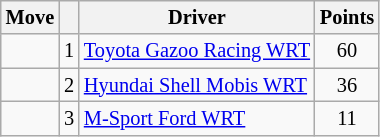<table class="wikitable" style="font-size:85%;">
<tr>
<th>Move</th>
<th></th>
<th>Driver</th>
<th>Points</th>
</tr>
<tr>
<td align="center"></td>
<td align="center">1</td>
<td><a href='#'>Toyota Gazoo Racing WRT</a></td>
<td align="center">60</td>
</tr>
<tr>
<td align="center"></td>
<td align="center">2</td>
<td><a href='#'>Hyundai Shell Mobis WRT</a></td>
<td align="center">36</td>
</tr>
<tr>
<td align="center"></td>
<td align="center">3</td>
<td><a href='#'>M-Sport Ford WRT</a></td>
<td align="center">11</td>
</tr>
</table>
